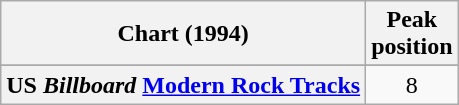<table class="wikitable sortable plainrowheaders">
<tr>
<th>Chart (1994)</th>
<th>Peak<br>position</th>
</tr>
<tr>
</tr>
<tr>
</tr>
<tr>
<th scope="row">US <em>Billboard</em> <a href='#'>Modern Rock Tracks</a></th>
<td align="center">8</td>
</tr>
</table>
